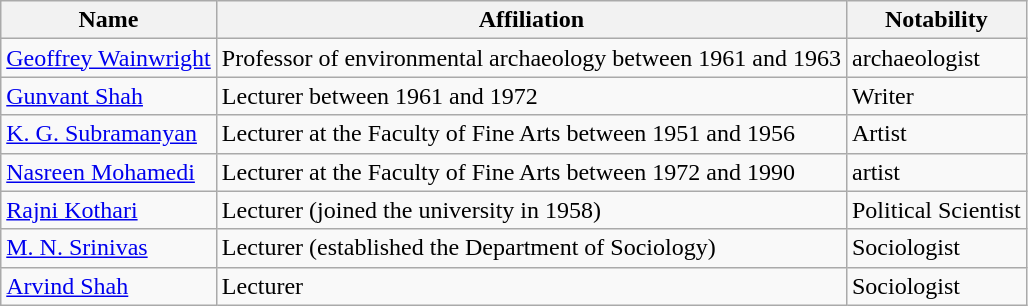<table class="wikitable">
<tr>
<th>Name</th>
<th>Affiliation</th>
<th>Notability</th>
</tr>
<tr>
<td><a href='#'>Geoffrey Wainwright</a></td>
<td>Professor of environmental archaeology between 1961 and 1963</td>
<td>archaeologist</td>
</tr>
<tr>
<td><a href='#'>Gunvant Shah</a></td>
<td>Lecturer between 1961 and 1972</td>
<td>Writer</td>
</tr>
<tr>
<td><a href='#'>K. G. Subramanyan</a></td>
<td>Lecturer at the Faculty of Fine Arts between 1951 and 1956</td>
<td>Artist</td>
</tr>
<tr>
<td><a href='#'>Nasreen Mohamedi</a></td>
<td>Lecturer at the Faculty of Fine Arts between 1972 and 1990</td>
<td>artist </td>
</tr>
<tr>
<td><a href='#'>Rajni Kothari</a></td>
<td>Lecturer (joined the university in 1958)</td>
<td>Political Scientist  </td>
</tr>
<tr>
<td><a href='#'>M. N. Srinivas</a></td>
<td>Lecturer (established the Department of Sociology)</td>
<td>Sociologist </td>
</tr>
<tr>
<td><a href='#'>Arvind Shah</a></td>
<td>Lecturer</td>
<td>Sociologist </td>
</tr>
</table>
